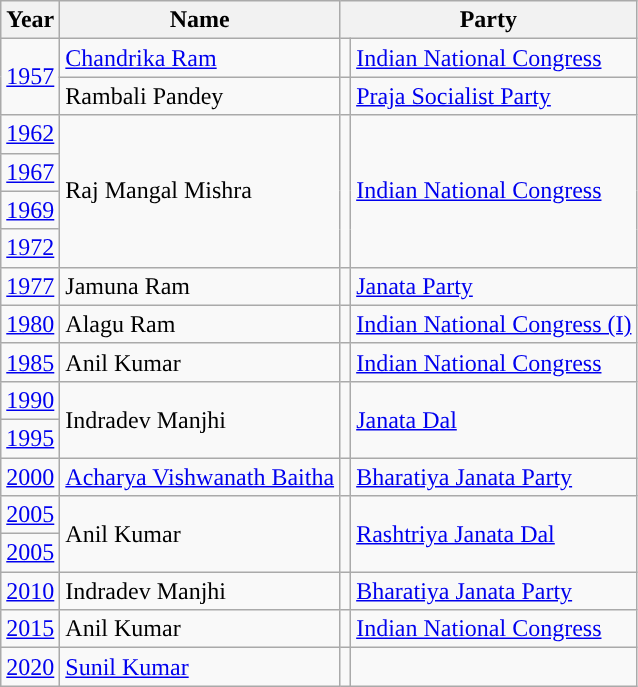<table class="wikitable">
<tr>
<th>Year</th>
<th>Name</th>
<th colspan="2">Party</th>
</tr>
<tr>
<td rowspan="2"><a href='#'>1957</a></td>
<td><a href='#'>Chandrika Ram</a></td>
<td style="background-color: "></td>
<td><a href='#'>Indian National Congress</a></td>
</tr>
<tr>
<td>Rambali Pandey</td>
<td style="background-color: "></td>
<td><a href='#'>Praja Socialist Party</a></td>
</tr>
<tr>
<td><a href='#'>1962</a></td>
<td rowspan="4">Raj Mangal Mishra</td>
<td rowspan="4" style="background-color: "></td>
<td rowspan="4"><a href='#'>Indian National Congress</a></td>
</tr>
<tr>
<td><a href='#'>1967</a></td>
</tr>
<tr>
<td><a href='#'>1969</a></td>
</tr>
<tr>
<td><a href='#'>1972</a></td>
</tr>
<tr>
<td><a href='#'>1977</a></td>
<td>Jamuna Ram</td>
<td style="background-color: "></td>
<td><a href='#'>Janata Party</a></td>
</tr>
<tr>
<td><a href='#'>1980</a></td>
<td>Alagu Ram</td>
<td style="background-color: "></td>
<td><a href='#'>Indian National Congress (I)</a></td>
</tr>
<tr>
<td><a href='#'>1985</a></td>
<td>Anil Kumar</td>
<td style="background-color: "></td>
<td><a href='#'>Indian National Congress</a></td>
</tr>
<tr>
<td><a href='#'>1990</a></td>
<td rowspan="2">Indradev Manjhi</td>
<td rowspan="2" style="background-color: "></td>
<td rowspan="2"><a href='#'>Janata Dal</a></td>
</tr>
<tr>
<td><a href='#'>1995</a></td>
</tr>
<tr>
<td><a href='#'>2000</a></td>
<td><a href='#'>Acharya Vishwanath Baitha</a></td>
<td style="background-color: "></td>
<td><a href='#'>Bharatiya Janata Party</a></td>
</tr>
<tr>
<td><a href='#'>2005</a></td>
<td rowspan="2">Anil Kumar</td>
<td rowspan="2" style="background-color: "></td>
<td rowspan="2"><a href='#'>Rashtriya Janata Dal</a></td>
</tr>
<tr>
<td><a href='#'>2005</a></td>
</tr>
<tr>
<td><a href='#'>2010</a></td>
<td>Indradev Manjhi</td>
<td style="background-color: "></td>
<td><a href='#'>Bharatiya Janata Party</a></td>
</tr>
<tr>
<td><a href='#'>2015</a></td>
<td>Anil Kumar</td>
<td style="background-color: "></td>
<td><a href='#'>Indian National Congress</a></td>
</tr>
<tr>
<td><a href='#'>2020</a></td>
<td><a href='#'>Sunil Kumar</a></td>
<td></td>
</tr>
</table>
